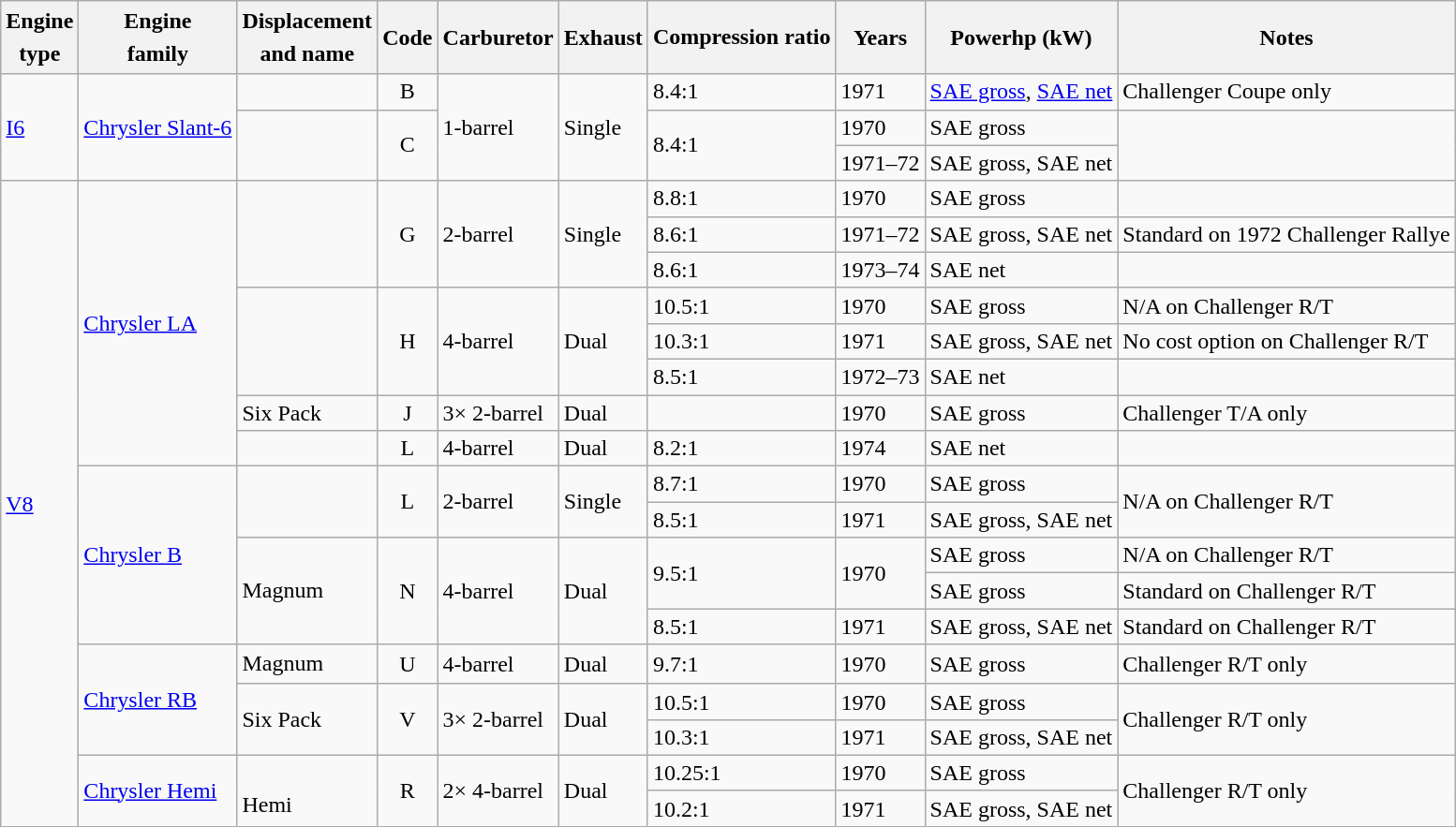<table class="wikitable sortable">
<tr>
<th style="line-height:1.4em;">Engine<br>type</th>
<th style="line-height:1.4em;">Engine<br>family</th>
<th style="line-height:1.4em;">Displacement<br>and name</th>
<th class="unsortable">Code</th>
<th>Carburetor</th>
<th>Exhaust</th>
<th style="line-height:1.4em;">Compression ratio</th>
<th>Years</th>
<th>Powerhp (kW)</th>
<th class="unsortable">Notes</th>
</tr>
<tr>
<td rowspan= 3><a href='#'>I6</a></td>
<td rowspan= 3><a href='#'>Chrysler Slant-6</a></td>
<td></td>
<td style="text-align:center;">B</td>
<td rowspan= 3>1-barrel</td>
<td rowspan= 3>Single</td>
<td>8.4:1</td>
<td>1971</td>
<td> <a href='#'>SAE gross</a>,  <a href='#'>SAE net</a></td>
<td>Challenger Coupe only</td>
</tr>
<tr>
<td rowspan= 2></td>
<td rowspan= 2 style="text-align:center;">C</td>
<td rowspan= 2>8.4:1</td>
<td>1970</td>
<td> SAE gross</td>
<td rowspan= 2></td>
</tr>
<tr>
<td>1971–72</td>
<td> SAE gross,  SAE net</td>
</tr>
<tr>
<td rowspan=18><a href='#'>V8</a></td>
<td rowspan= 8><a href='#'>Chrysler LA</a></td>
<td rowspan= 3></td>
<td rowspan= 3 style="text-align:center;">G</td>
<td rowspan= 3>2-barrel</td>
<td rowspan= 3>Single</td>
<td>8.8:1</td>
<td>1970</td>
<td> SAE gross</td>
<td></td>
</tr>
<tr>
<td>8.6:1</td>
<td>1971–72</td>
<td> SAE gross,  SAE net</td>
<td>Standard on 1972 Challenger Rallye</td>
</tr>
<tr>
<td>8.6:1</td>
<td>1973–74</td>
<td> SAE net</td>
<td></td>
</tr>
<tr>
<td rowspan= 3></td>
<td rowspan= 3 style="text-align:center;">H</td>
<td rowspan= 3>4-barrel</td>
<td rowspan= 3>Dual</td>
<td>10.5:1</td>
<td>1970</td>
<td> SAE gross</td>
<td>N/A on Challenger R/T</td>
</tr>
<tr>
<td>10.3:1</td>
<td>1971</td>
<td> SAE gross,  SAE net</td>
<td>No cost option on Challenger R/T</td>
</tr>
<tr>
<td>8.5:1</td>
<td>1972–73</td>
<td> SAE net</td>
<td></td>
</tr>
<tr>
<td> Six Pack</td>
<td style="text-align:center;">J</td>
<td>3× 2-barrel</td>
<td>Dual</td>
<td></td>
<td>1970</td>
<td> SAE gross</td>
<td>Challenger T/A only</td>
</tr>
<tr>
<td></td>
<td style="text-align:center;">L</td>
<td>4-barrel</td>
<td>Dual</td>
<td>8.2:1</td>
<td>1974</td>
<td> SAE net</td>
<td></td>
</tr>
<tr>
<td rowspan=5><a href='#'>Chrysler B</a></td>
<td rowspan=2></td>
<td rowspan=2 style="text-align:center;">L</td>
<td rowspan=2>2-barrel</td>
<td rowspan=2>Single</td>
<td>8.7:1</td>
<td>1970</td>
<td> SAE gross</td>
<td rowspan=2>N/A on Challenger R/T</td>
</tr>
<tr>
<td>8.5:1</td>
<td>1971</td>
<td> SAE gross,  SAE net</td>
</tr>
<tr>
<td rowspan=3 style="line-height:1.3em;"> Magnum</td>
<td rowspan=3 style="text-align:center;">N</td>
<td rowspan=3>4-barrel</td>
<td rowspan=3>Dual</td>
<td rowspan=2>9.5:1</td>
<td rowspan=2>1970</td>
<td> SAE gross</td>
<td>N/A on Challenger R/T</td>
</tr>
<tr>
<td> SAE gross</td>
<td>Standard on Challenger R/T</td>
</tr>
<tr>
<td>8.5:1</td>
<td>1971</td>
<td> SAE gross,  SAE net</td>
<td>Standard on Challenger R/T</td>
</tr>
<tr>
<td rowspan=3><a href='#'>Chrysler RB</a></td>
<td style="line-height:1.3em;"> Magnum</td>
<td style="text-align:center;">U</td>
<td>4-barrel</td>
<td>Dual</td>
<td>9.7:1</td>
<td>1970</td>
<td> SAE gross</td>
<td>Challenger R/T only</td>
</tr>
<tr>
<td rowspan=2 style="line-height:1.3em;"> Six Pack</td>
<td rowspan=2 style="text-align:center;">V</td>
<td rowspan=2>3× 2-barrel</td>
<td rowspan=2>Dual</td>
<td>10.5:1</td>
<td>1970</td>
<td> SAE gross</td>
<td rowspan=2>Challenger R/T only</td>
</tr>
<tr>
<td>10.3:1</td>
<td>1971</td>
<td> SAE gross,  SAE net</td>
</tr>
<tr>
<td rowspan=2 style="line-height:1.3em;"><a href='#'>Chrysler Hemi</a></td>
<td rowspan=2 style="line-height:1.3em;"><br>Hemi</td>
<td rowspan=2 style="text-align:center;">R</td>
<td rowspan=2>2× 4-barrel</td>
<td rowspan=2>Dual</td>
<td>10.25:1</td>
<td>1970</td>
<td> SAE gross</td>
<td rowspan=2>Challenger R/T only</td>
</tr>
<tr>
<td>10.2:1</td>
<td>1971</td>
<td> SAE gross,  SAE net</td>
</tr>
</table>
